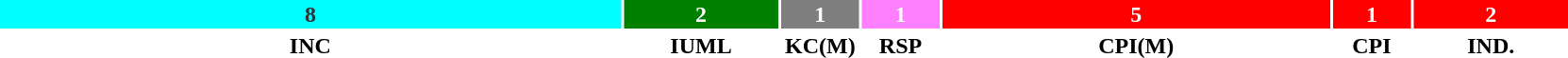<table style="width:88%; text-align:center;">
<tr style="color:white;">
<td style="background:aqua; color:#333; width:40%;"><strong>8</strong></td>
<td style="background:green; width:10%;"><strong>2</strong></td>
<td style="background:#7f7f7f; width:5%;"><strong>1</strong></td>
<td style="background:#ff80ff; width:5%;"><strong>1</strong></td>
<td style="background:red; width:25px;"><strong>5</strong></td>
<td style="background:red; width:5%;"><strong>1</strong></td>
<td style="background:red; width:10%;"><strong>2</strong></td>
</tr>
<tr>
<td><span><strong>INC</strong></span></td>
<td><span><strong>IUML</strong></span></td>
<td><span><strong>KC(M)</strong></span></td>
<td><span><strong>RSP</strong></span></td>
<td><span><strong>CPI(M)</strong></span></td>
<td><span><strong>CPI</strong></span></td>
<td><span><strong>IND.</strong></span></td>
</tr>
</table>
